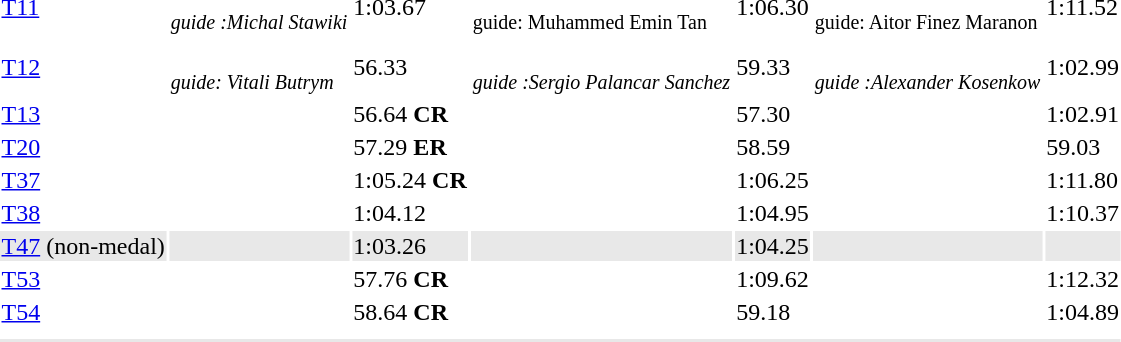<table>
<tr>
<td><a href='#'>T11</a></td>
<td><br><small><em>guide :Michal Stawiki</em></small></td>
<td>1:03.67</td>
<td><br><small> guide: Muhammed Emin Tan </small></td>
<td>1:06.30</td>
<td><br><small> guide: Aitor Finez Maranon </small></td>
<td>1:11.52</td>
</tr>
<tr>
<td><a href='#'>T12</a></td>
<td><br><small><em>guide: Vitali Butrym</em></small></td>
<td>56.33</td>
<td><br><small><em>guide :Sergio Palancar Sanchez</em></small></td>
<td>59.33</td>
<td><br><small><em>guide :Alexander Kosenkow</em></small></td>
<td>1:02.99</td>
</tr>
<tr>
<td><a href='#'>T13</a></td>
<td></td>
<td>56.64 <strong>CR</strong></td>
<td></td>
<td>57.30</td>
<td></td>
<td>1:02.91</td>
</tr>
<tr>
<td><a href='#'>T20</a></td>
<td></td>
<td>57.29 <strong>ER</strong></td>
<td></td>
<td>58.59</td>
<td></td>
<td>59.03</td>
</tr>
<tr>
<td><a href='#'>T37</a></td>
<td></td>
<td>1:05.24 <strong>CR</strong></td>
<td></td>
<td>1:06.25</td>
<td></td>
<td>1:11.80</td>
</tr>
<tr>
<td><a href='#'>T38</a></td>
<td></td>
<td>1:04.12</td>
<td></td>
<td>1:04.95</td>
<td></td>
<td>1:10.37</td>
</tr>
<tr bgcolor=#e8e8e8>
<td><a href='#'>T47</a> (non-medal)</td>
<td></td>
<td>1:03.26</td>
<td></td>
<td>1:04.25</td>
<td></td>
<td></td>
</tr>
<tr>
<td><a href='#'>T53</a></td>
<td></td>
<td>57.76 <strong>CR</strong></td>
<td></td>
<td>1:09.62</td>
<td></td>
<td>1:12.32</td>
</tr>
<tr>
<td><a href='#'>T54</a></td>
<td></td>
<td>58.64 <strong>CR</strong></td>
<td></td>
<td>59.18</td>
<td></td>
<td>1:04.89</td>
</tr>
<tr>
<td colspan=7></td>
</tr>
<tr>
</tr>
<tr bgcolor= e8e8e8>
<td colspan=7></td>
</tr>
</table>
